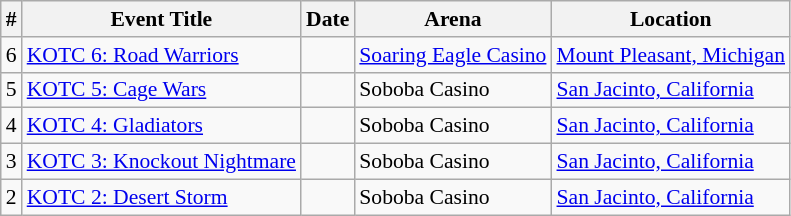<table class="sortable wikitable succession-box" style="font-size:90%;">
<tr>
<th scope="col">#</th>
<th scope="col">Event Title</th>
<th scope="col">Date</th>
<th scope="col">Arena</th>
<th scope="col">Location</th>
</tr>
<tr>
<td align=center>6</td>
<td><a href='#'>KOTC 6: Road Warriors</a></td>
<td></td>
<td><a href='#'>Soaring Eagle Casino</a></td>
<td><a href='#'>Mount Pleasant, Michigan</a></td>
</tr>
<tr>
<td align=center>5</td>
<td><a href='#'>KOTC 5: Cage Wars</a></td>
<td></td>
<td>Soboba Casino</td>
<td><a href='#'>San Jacinto, California</a></td>
</tr>
<tr>
<td align=center>4</td>
<td><a href='#'>KOTC 4: Gladiators</a></td>
<td></td>
<td>Soboba Casino</td>
<td><a href='#'>San Jacinto, California</a></td>
</tr>
<tr>
<td align=center>3</td>
<td><a href='#'>KOTC 3: Knockout Nightmare</a></td>
<td></td>
<td>Soboba Casino</td>
<td><a href='#'>San Jacinto, California</a></td>
</tr>
<tr>
<td align=center>2</td>
<td><a href='#'>KOTC 2: Desert Storm</a></td>
<td></td>
<td>Soboba Casino</td>
<td><a href='#'>San Jacinto, California</a></td>
</tr>
</table>
